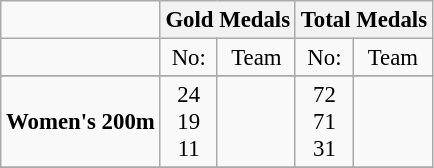<table class="wikitable" style="text-align: center; font-size:95%;">
<tr>
<td></td>
<th colspan=2>Gold Medals</th>
<th colspan=2>Total Medals</th>
</tr>
<tr>
<td></td>
<td>No:</td>
<td>Team</td>
<td>No:</td>
<td>Team</td>
</tr>
<tr>
</tr>
<tr>
<td><strong>Women's 200m</strong></td>
<td>24 <br> 19 <br> 11</td>
<td align="left"> <br>  <br>  </td>
<td>72 <br> 71 <br> 31</td>
<td align="left"> <br>  <br> </td>
</tr>
<tr>
</tr>
</table>
